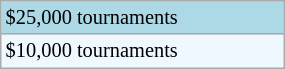<table class="wikitable" style="font-size:85%;" width=15%>
<tr style="background:lightblue;">
<td>$25,000 tournaments</td>
</tr>
<tr style="background:#f0f8ff;">
<td>$10,000 tournaments</td>
</tr>
</table>
